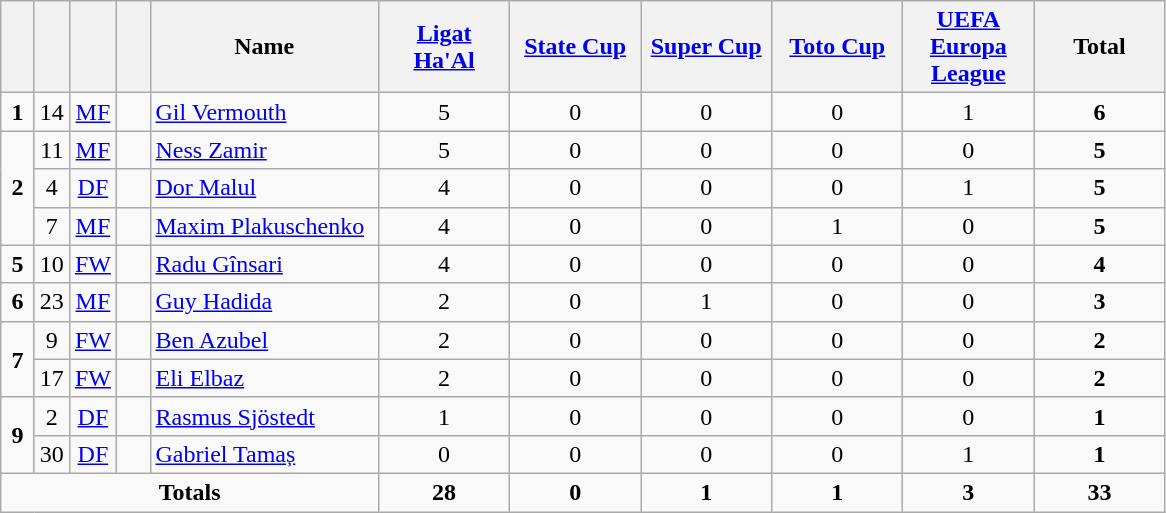<table class="wikitable" style="text-align:center">
<tr>
<th width=15></th>
<th width=15></th>
<th width=15></th>
<th width=15></th>
<th width=145>Name</th>
<th width=80><strong><a href='#'>Ligat Ha'Al</a></strong></th>
<th width=80><strong><a href='#'>State Cup</a></strong></th>
<th width=80><strong><a href='#'>Super Cup</a></strong></th>
<th width=80><strong><a href='#'>Toto Cup</a></strong></th>
<th width=80><strong><a href='#'>UEFA Europa League</a></strong></th>
<th width=80>Total</th>
</tr>
<tr>
<td><strong>1</strong></td>
<td>14</td>
<td><a href='#'>MF</a></td>
<td></td>
<td align=left><a href='#'>Gil Vermouth</a></td>
<td>5</td>
<td>0</td>
<td>0</td>
<td>0</td>
<td>1</td>
<td><strong>6</strong></td>
</tr>
<tr>
<td rowspan=3><strong>2</strong></td>
<td>11</td>
<td><a href='#'>MF</a></td>
<td></td>
<td align=left><a href='#'>Ness Zamir</a></td>
<td>5</td>
<td>0</td>
<td>0</td>
<td>0</td>
<td>0</td>
<td><strong>5</strong></td>
</tr>
<tr>
<td>4</td>
<td><a href='#'>DF</a></td>
<td></td>
<td align=left><a href='#'>Dor Malul</a></td>
<td>4</td>
<td>0</td>
<td>0</td>
<td>0</td>
<td>1</td>
<td><strong>5</strong></td>
</tr>
<tr>
<td>7</td>
<td><a href='#'>MF</a></td>
<td></td>
<td align=left><a href='#'>Maxim Plakuschenko</a></td>
<td>4</td>
<td>0</td>
<td>0</td>
<td>1</td>
<td>0</td>
<td><strong>5</strong></td>
</tr>
<tr>
<td><strong>5</strong></td>
<td>10</td>
<td><a href='#'>FW</a></td>
<td></td>
<td align=left><a href='#'>Radu Gînsari</a></td>
<td>4</td>
<td>0</td>
<td>0</td>
<td>0</td>
<td>0</td>
<td><strong>4</strong></td>
</tr>
<tr>
<td><strong>6</strong></td>
<td>23</td>
<td><a href='#'>MF</a></td>
<td></td>
<td align=left><a href='#'>Guy Hadida</a></td>
<td>2</td>
<td>0</td>
<td>1</td>
<td>0</td>
<td>0</td>
<td><strong>3</strong></td>
</tr>
<tr>
<td rowspan=2><strong>7</strong></td>
<td>9</td>
<td><a href='#'>FW</a></td>
<td></td>
<td align=left><a href='#'>Ben Azubel</a></td>
<td>2</td>
<td>0</td>
<td>0</td>
<td>0</td>
<td>0</td>
<td><strong>2</strong></td>
</tr>
<tr>
<td>17</td>
<td><a href='#'>FW</a></td>
<td></td>
<td align=left><a href='#'>Eli Elbaz</a></td>
<td>2</td>
<td>0</td>
<td>0</td>
<td>0</td>
<td>0</td>
<td><strong>2</strong></td>
</tr>
<tr>
<td rowspan=2><strong>9</strong></td>
<td>2</td>
<td><a href='#'>DF</a></td>
<td></td>
<td align=left><a href='#'>Rasmus Sjöstedt</a></td>
<td>1</td>
<td>0</td>
<td>0</td>
<td>0</td>
<td>0</td>
<td><strong>1</strong></td>
</tr>
<tr>
<td>30</td>
<td><a href='#'>DF</a></td>
<td></td>
<td align=left><a href='#'>Gabriel Tamaș</a></td>
<td>0</td>
<td>0</td>
<td>0</td>
<td>0</td>
<td>1</td>
<td><strong>1</strong></td>
</tr>
<tr>
<td colspan=5><strong>Totals</strong></td>
<td><strong>28</strong></td>
<td><strong>0</strong></td>
<td><strong>1</strong></td>
<td><strong>1</strong></td>
<td><strong>3</strong></td>
<td><strong>33</strong></td>
</tr>
</table>
